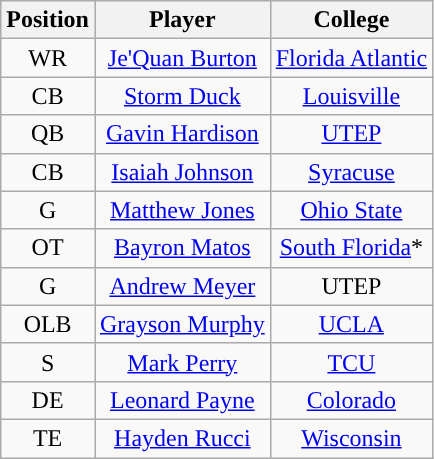<table class="wikitable" style="text-align:center">
<tr>
<th>Position</th>
<th>Player</th>
<th>College</th>
</tr>
<tr>
<td>WR</td>
<td scope="row"><a href='#'>Je'Quan Burton</a></td>
<td><a href='#'>Florida Atlantic</a></td>
</tr>
<tr>
<td>CB</td>
<td scope="row"><a href='#'>Storm Duck</a></td>
<td><a href='#'>Louisville</a></td>
</tr>
<tr>
<td>QB</td>
<td scope="row"><a href='#'>Gavin Hardison</a></td>
<td><a href='#'>UTEP</a></td>
</tr>
<tr>
<td>CB</td>
<td scope="row"><a href='#'>Isaiah Johnson</a></td>
<td><a href='#'>Syracuse</a></td>
</tr>
<tr>
<td>G</td>
<td scope="row"><a href='#'>Matthew Jones</a></td>
<td><a href='#'>Ohio State</a></td>
</tr>
<tr>
<td>OT</td>
<td scope="row"><a href='#'>Bayron Matos</a></td>
<td><a href='#'>South Florida</a>*</td>
</tr>
<tr>
<td>G</td>
<td scope="row"><a href='#'>Andrew Meyer</a></td>
<td>UTEP</td>
</tr>
<tr>
<td>OLB</td>
<td scope="row"><a href='#'>Grayson Murphy</a></td>
<td><a href='#'>UCLA</a></td>
</tr>
<tr>
<td>S</td>
<td scope="row"><a href='#'>Mark Perry</a></td>
<td><a href='#'>TCU</a></td>
</tr>
<tr>
<td>DE</td>
<td scope="row"><a href='#'>Leonard Payne</a></td>
<td><a href='#'>Colorado</a></td>
</tr>
<tr>
<td>TE</td>
<td scope="row"><a href='#'>Hayden Rucci</a></td>
<td><a href='#'>Wisconsin</a></td>
</tr>
</table>
